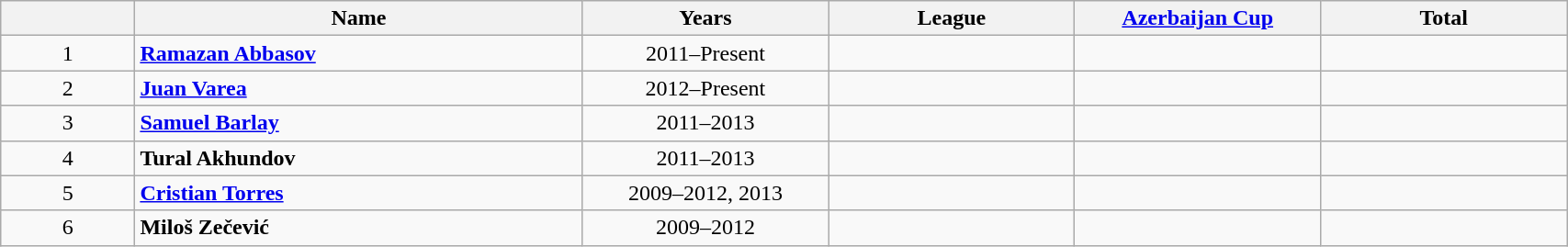<table class="wikitable sortable" width=90% style="text-align:center">
<tr>
<th width=6%></th>
<th width=20%>Name</th>
<th width=11%>Years</th>
<th width=11%>League</th>
<th width=11%><a href='#'>Azerbaijan Cup</a></th>
<th width=11%>Total</th>
</tr>
<tr>
<td>1</td>
<td align="left"> <strong><a href='#'>Ramazan Abbasov</a></strong></td>
<td>2011–Present</td>
<td></td>
<td></td>
<td></td>
</tr>
<tr>
<td>2</td>
<td align="left"> <strong><a href='#'>Juan Varea</a></strong></td>
<td>2012–Present</td>
<td></td>
<td></td>
<td></td>
</tr>
<tr>
<td>3</td>
<td align="left"> <strong><a href='#'>Samuel Barlay</a></strong></td>
<td>2011–2013</td>
<td></td>
<td></td>
<td></td>
</tr>
<tr>
<td>4</td>
<td align="left"> <strong>Tural Akhundov</strong></td>
<td>2011–2013</td>
<td></td>
<td></td>
<td></td>
</tr>
<tr>
<td>5</td>
<td align="left"> <strong><a href='#'>Cristian Torres</a></strong></td>
<td>2009–2012, 2013</td>
<td></td>
<td></td>
<td></td>
</tr>
<tr>
<td>6</td>
<td align="left"> <strong>Miloš Zečević</strong></td>
<td>2009–2012</td>
<td></td>
<td></td>
<td></td>
</tr>
</table>
